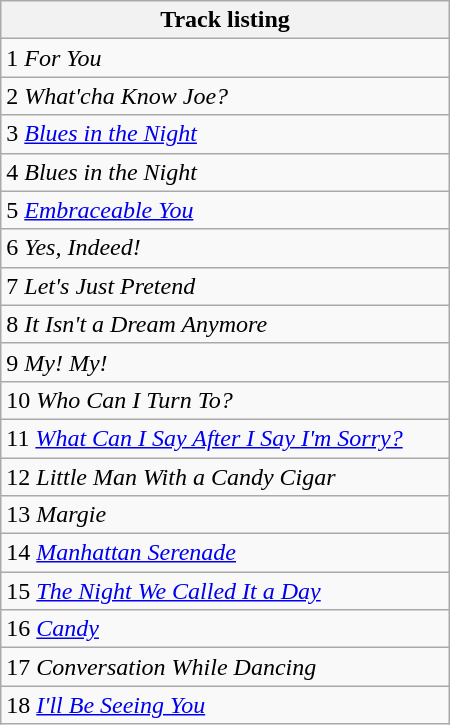<table class="wikitable collapsible collapsed" style="width:300px;">
<tr>
<th>Track listing</th>
</tr>
<tr>
<td>1 <em>For You</em></td>
</tr>
<tr>
<td>2 <em>What'cha Know Joe?</em></td>
</tr>
<tr>
<td>3 <em><a href='#'>Blues in the Night</a></em></td>
</tr>
<tr>
<td>4 <em>Blues in the Night</em></td>
</tr>
<tr>
<td>5 <em><a href='#'>Embraceable You</a></em></td>
</tr>
<tr>
<td>6 <em>Yes, Indeed!</em></td>
</tr>
<tr>
<td>7 <em>Let's Just Pretend</em></td>
</tr>
<tr>
<td>8 <em>It Isn't a Dream Anymore</em></td>
</tr>
<tr>
<td>9 <em>My! My!</em></td>
</tr>
<tr>
<td>10 <em>Who Can I Turn To?</em></td>
</tr>
<tr>
<td>11 <em><a href='#'>What Can I Say After I Say I'm Sorry?</a></em></td>
</tr>
<tr>
<td>12 <em>Little Man With a Candy Cigar</em></td>
</tr>
<tr>
<td>13 <em>Margie</em></td>
</tr>
<tr>
<td>14 <em><a href='#'>Manhattan Serenade</a></em></td>
</tr>
<tr>
<td>15 <em><a href='#'>The Night We Called It a Day</a></em></td>
</tr>
<tr>
<td>16 <em><a href='#'>Candy</a></em></td>
</tr>
<tr>
<td>17 <em>Conversation While Dancing</em></td>
</tr>
<tr>
<td>18 <em><a href='#'>I'll Be Seeing You</a></em></td>
</tr>
</table>
